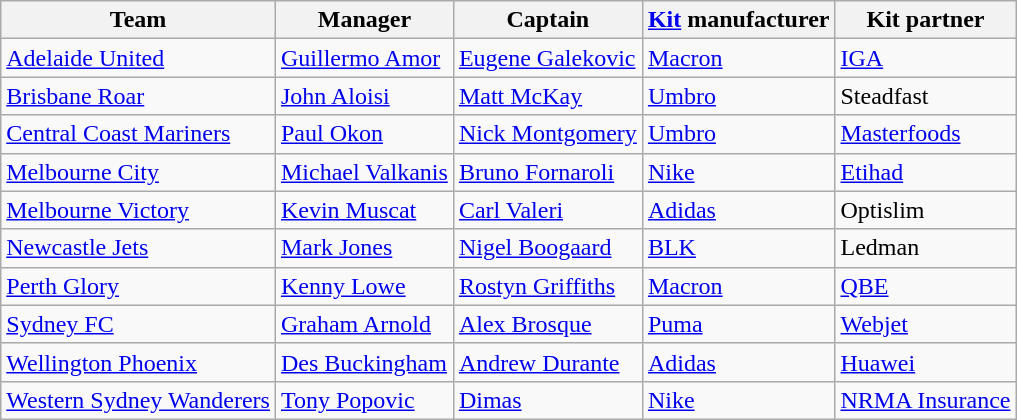<table class="wikitable">
<tr>
<th>Team</th>
<th>Manager</th>
<th>Captain</th>
<th><a href='#'>Kit</a> manufacturer</th>
<th>Kit partner</th>
</tr>
<tr>
<td><a href='#'>Adelaide United</a></td>
<td> <a href='#'>Guillermo Amor</a></td>
<td> <a href='#'>Eugene Galekovic</a></td>
<td><a href='#'>Macron</a></td>
<td><a href='#'>IGA</a></td>
</tr>
<tr>
<td><a href='#'>Brisbane Roar</a></td>
<td> <a href='#'>John Aloisi</a></td>
<td> <a href='#'>Matt McKay</a></td>
<td><a href='#'>Umbro</a></td>
<td>Steadfast</td>
</tr>
<tr>
<td><a href='#'>Central Coast Mariners</a></td>
<td> <a href='#'>Paul Okon</a></td>
<td> <a href='#'>Nick Montgomery</a></td>
<td><a href='#'>Umbro</a></td>
<td><a href='#'>Masterfoods</a></td>
</tr>
<tr>
<td><a href='#'>Melbourne City</a></td>
<td> <a href='#'>Michael Valkanis</a></td>
<td> <a href='#'>Bruno Fornaroli</a></td>
<td><a href='#'>Nike</a></td>
<td><a href='#'>Etihad</a></td>
</tr>
<tr>
<td><a href='#'>Melbourne Victory</a></td>
<td> <a href='#'>Kevin Muscat</a></td>
<td> <a href='#'>Carl Valeri</a></td>
<td><a href='#'>Adidas</a></td>
<td>Optislim</td>
</tr>
<tr>
<td><a href='#'>Newcastle Jets</a></td>
<td> <a href='#'>Mark Jones</a></td>
<td> <a href='#'>Nigel Boogaard</a></td>
<td><a href='#'>BLK</a></td>
<td>Ledman</td>
</tr>
<tr>
<td><a href='#'>Perth Glory</a></td>
<td> <a href='#'>Kenny Lowe</a></td>
<td> <a href='#'>Rostyn Griffiths</a></td>
<td><a href='#'>Macron</a></td>
<td><a href='#'>QBE</a></td>
</tr>
<tr>
<td><a href='#'>Sydney FC</a></td>
<td> <a href='#'>Graham Arnold</a></td>
<td> <a href='#'>Alex Brosque</a></td>
<td><a href='#'>Puma</a></td>
<td><a href='#'>Webjet</a></td>
</tr>
<tr>
<td><a href='#'>Wellington Phoenix</a></td>
<td> <a href='#'>Des Buckingham</a></td>
<td> <a href='#'>Andrew Durante</a></td>
<td><a href='#'>Adidas</a></td>
<td><a href='#'>Huawei</a></td>
</tr>
<tr>
<td><a href='#'>Western Sydney Wanderers</a></td>
<td> <a href='#'>Tony Popovic</a></td>
<td> <a href='#'>Dimas</a></td>
<td><a href='#'>Nike</a></td>
<td><a href='#'>NRMA Insurance</a></td>
</tr>
</table>
